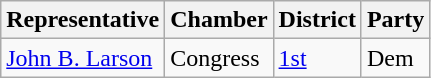<table class="wikitable">
<tr>
<th>Representative</th>
<th>Chamber</th>
<th>District</th>
<th>Party</th>
</tr>
<tr>
<td><a href='#'>John B. Larson</a></td>
<td>Congress</td>
<td><a href='#'>1st</a></td>
<td>Dem</td>
</tr>
</table>
